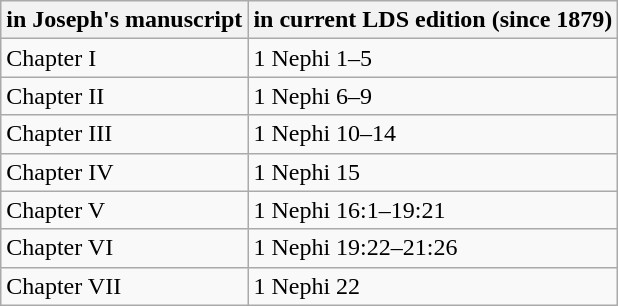<table class="wikitable">
<tr>
<th>in Joseph's manuscript</th>
<th>in current LDS edition (since 1879)</th>
</tr>
<tr>
<td>Chapter I</td>
<td>1 Nephi 1–5</td>
</tr>
<tr>
<td>Chapter II</td>
<td>1 Nephi 6–9</td>
</tr>
<tr>
<td>Chapter III</td>
<td>1 Nephi 10–14</td>
</tr>
<tr>
<td>Chapter IV</td>
<td>1 Nephi 15</td>
</tr>
<tr>
<td>Chapter V</td>
<td>1 Nephi 16:1–19:21</td>
</tr>
<tr>
<td>Chapter VI</td>
<td>1 Nephi 19:22–21:26</td>
</tr>
<tr>
<td>Chapter VII</td>
<td>1 Nephi 22</td>
</tr>
</table>
